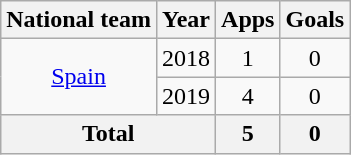<table class="wikitable" style="text-align:center">
<tr>
<th>National team</th>
<th>Year</th>
<th>Apps</th>
<th>Goals</th>
</tr>
<tr>
<td rowspan="2"><a href='#'>Spain</a></td>
<td>2018</td>
<td>1</td>
<td>0</td>
</tr>
<tr>
<td>2019</td>
<td>4</td>
<td>0</td>
</tr>
<tr>
<th colspan="2">Total</th>
<th>5</th>
<th>0</th>
</tr>
</table>
